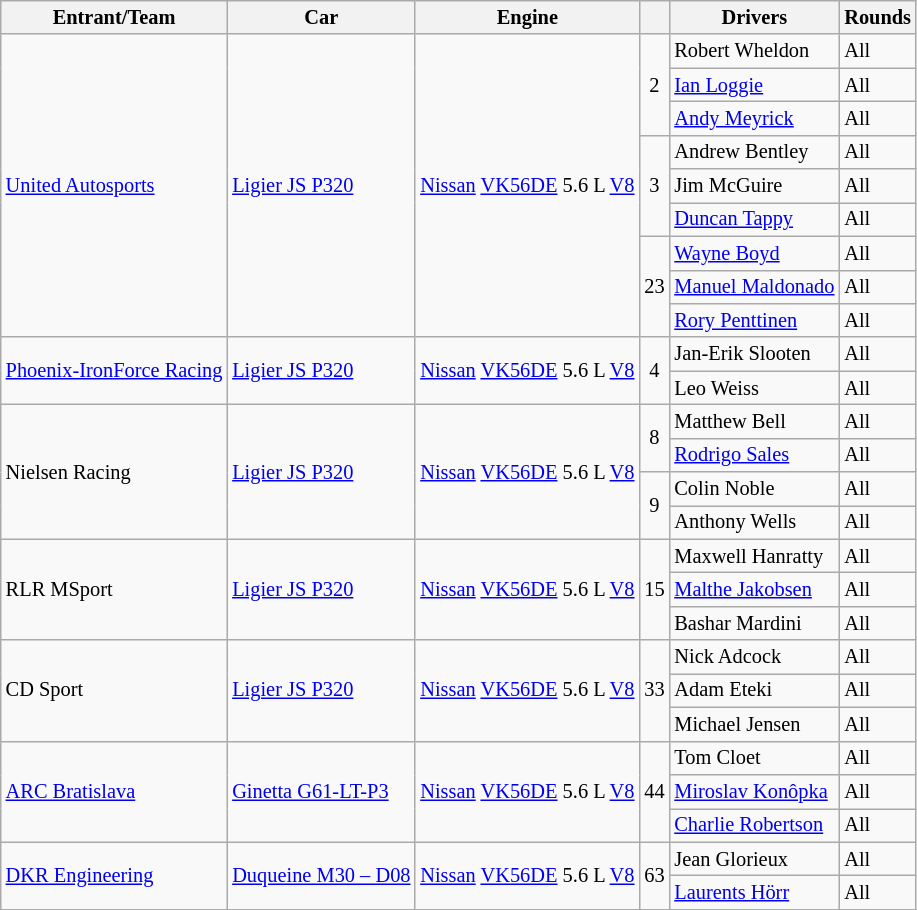<table class="wikitable" style="font-size: 85%">
<tr>
<th>Entrant/Team</th>
<th>Car</th>
<th>Engine</th>
<th></th>
<th>Drivers</th>
<th>Rounds</th>
</tr>
<tr>
<td rowspan=9> <a href='#'>United Autosports</a></td>
<td rowspan=9><a href='#'>Ligier JS P320</a></td>
<td rowspan=9><a href='#'>Nissan</a> <a href='#'>VK56DE</a> 5.6 L <a href='#'>V8</a></td>
<td rowspan=3 align="center">2</td>
<td> Robert Wheldon</td>
<td>All</td>
</tr>
<tr>
<td> <a href='#'>Ian Loggie</a></td>
<td>All</td>
</tr>
<tr>
<td> <a href='#'>Andy Meyrick</a></td>
<td>All</td>
</tr>
<tr>
<td rowspan=3 align="center">3</td>
<td> Andrew Bentley</td>
<td>All</td>
</tr>
<tr>
<td> Jim McGuire</td>
<td>All</td>
</tr>
<tr>
<td> <a href='#'>Duncan Tappy</a></td>
<td>All</td>
</tr>
<tr>
<td rowspan=3 align="center">23</td>
<td> <a href='#'>Wayne Boyd</a></td>
<td>All</td>
</tr>
<tr>
<td> <a href='#'>Manuel Maldonado</a></td>
<td>All</td>
</tr>
<tr>
<td> <a href='#'>Rory Penttinen</a></td>
<td>All</td>
</tr>
<tr>
<td rowspan="2"> <a href='#'>Phoenix-IronForce Racing</a></td>
<td rowspan="2"><a href='#'>Ligier JS P320</a></td>
<td rowspan="2"><a href='#'>Nissan</a> <a href='#'>VK56DE</a> 5.6 L <a href='#'>V8</a></td>
<td rowspan="2" align="center">4</td>
<td> Jan-Erik Slooten</td>
<td>All</td>
</tr>
<tr>
<td> Leo Weiss</td>
<td>All</td>
</tr>
<tr>
<td rowspan="4"> Nielsen Racing</td>
<td rowspan="4"><a href='#'>Ligier JS P320</a></td>
<td rowspan="4"><a href='#'>Nissan</a> <a href='#'>VK56DE</a> 5.6 L <a href='#'>V8</a></td>
<td rowspan="2" align="center">8</td>
<td> Matthew Bell</td>
<td>All</td>
</tr>
<tr>
<td> <a href='#'>Rodrigo Sales</a></td>
<td>All</td>
</tr>
<tr>
<td rowspan="2" align="center">9</td>
<td> Colin Noble</td>
<td>All</td>
</tr>
<tr>
<td> Anthony Wells</td>
<td>All</td>
</tr>
<tr>
<td rowspan=3> RLR MSport</td>
<td rowspan=3><a href='#'>Ligier JS P320</a></td>
<td rowspan=3><a href='#'>Nissan</a> <a href='#'>VK56DE</a> 5.6 L <a href='#'>V8</a></td>
<td rowspan=3 align="center">15</td>
<td> Maxwell Hanratty</td>
<td>All</td>
</tr>
<tr>
<td> <a href='#'>Malthe Jakobsen</a></td>
<td>All</td>
</tr>
<tr>
<td> Bashar Mardini</td>
<td>All</td>
</tr>
<tr>
<td rowspan=3> CD Sport</td>
<td rowspan=3><a href='#'>Ligier JS P320</a></td>
<td rowspan=3><a href='#'>Nissan</a> <a href='#'>VK56DE</a> 5.6 L <a href='#'>V8</a></td>
<td rowspan=3 align="center">33</td>
<td> Nick Adcock</td>
<td>All</td>
</tr>
<tr>
<td> Adam Eteki</td>
<td>All</td>
</tr>
<tr>
<td> Michael Jensen</td>
<td>All</td>
</tr>
<tr>
<td rowspan=3> <a href='#'>ARC Bratislava</a></td>
<td rowspan=3><a href='#'>Ginetta G61-LT-P3</a></td>
<td rowspan=3><a href='#'>Nissan</a> <a href='#'>VK56DE</a> 5.6 L <a href='#'>V8</a></td>
<td rowspan=3 align="center">44</td>
<td> Tom Cloet</td>
<td>All</td>
</tr>
<tr>
<td> <a href='#'>Miroslav Konôpka</a></td>
<td>All</td>
</tr>
<tr>
<td> <a href='#'>Charlie Robertson</a></td>
<td>All</td>
</tr>
<tr>
<td rowspan="2"> <a href='#'>DKR Engineering</a></td>
<td rowspan="2"><a href='#'>Duqueine M30 – D08</a></td>
<td rowspan="2"><a href='#'>Nissan</a> <a href='#'>VK56DE</a> 5.6 L <a href='#'>V8</a></td>
<td rowspan="2" align="center">63</td>
<td> Jean Glorieux</td>
<td>All</td>
</tr>
<tr>
<td> <a href='#'>Laurents Hörr</a></td>
<td>All</td>
</tr>
<tr>
</tr>
</table>
